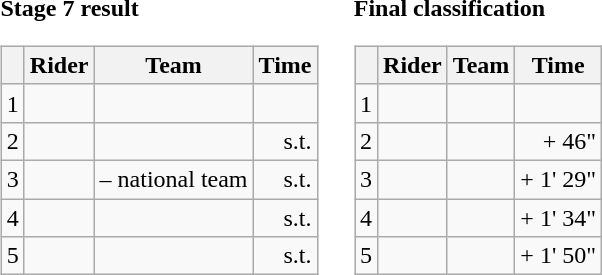<table>
<tr>
<td><strong>Stage 7 result</strong><br><table class="wikitable">
<tr>
<th></th>
<th>Rider</th>
<th>Team</th>
<th>Time</th>
</tr>
<tr>
<td>1</td>
<td></td>
<td></td>
<td align="right"></td>
</tr>
<tr>
<td>2</td>
<td></td>
<td></td>
<td align="right">s.t.</td>
</tr>
<tr>
<td>3</td>
<td></td>
<td> – national team</td>
<td align="right">s.t.</td>
</tr>
<tr>
<td>4</td>
<td></td>
<td></td>
<td align="right">s.t.</td>
</tr>
<tr>
<td>5</td>
<td></td>
<td></td>
<td align="right">s.t.</td>
</tr>
</table>
</td>
<td></td>
<td><strong>Final classification</strong><br><table class="wikitable">
<tr>
<th></th>
<th>Rider</th>
<th>Team</th>
<th>Time</th>
</tr>
<tr>
<td>1</td>
<td></td>
<td></td>
<td align="right"></td>
</tr>
<tr>
<td>2</td>
<td></td>
<td></td>
<td align="right">+ 46"</td>
</tr>
<tr>
<td>3</td>
<td></td>
<td></td>
<td align="right">+ 1' 29"</td>
</tr>
<tr>
<td>4</td>
<td></td>
<td></td>
<td align="right">+ 1' 34"</td>
</tr>
<tr>
<td>5</td>
<td></td>
<td></td>
<td align="right">+ 1' 50"</td>
</tr>
</table>
</td>
</tr>
</table>
